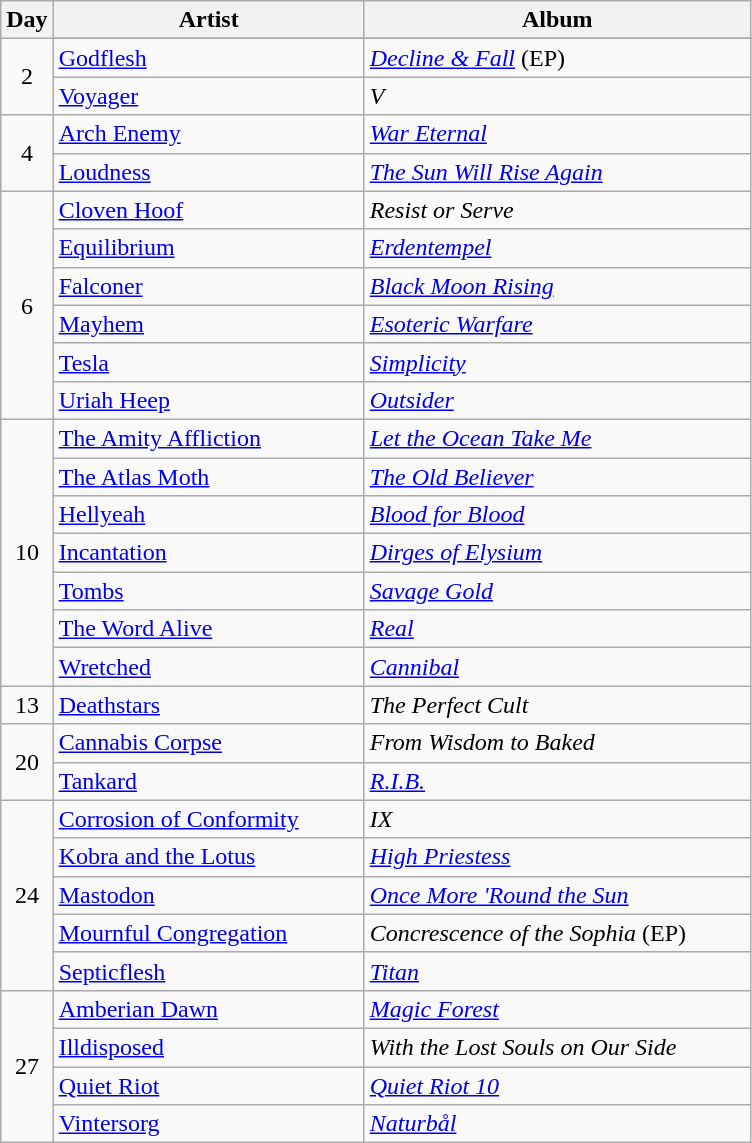<table class="wikitable">
<tr>
<th style="width:20px;">Day</th>
<th style="width:200px;">Artist</th>
<th style="width:250px;">Album</th>
</tr>
<tr>
<td style="text-align:center;" rowspan="3">2</td>
</tr>
<tr>
<td><a href='#'>Godflesh</a></td>
<td><em><a href='#'>Decline & Fall</a></em> (EP)</td>
</tr>
<tr>
<td><a href='#'>Voyager</a></td>
<td><em>V</em></td>
</tr>
<tr>
<td style="text-align:center;" rowspan="2">4</td>
<td><a href='#'>Arch Enemy</a></td>
<td><em><a href='#'>War Eternal</a></em></td>
</tr>
<tr>
<td><a href='#'>Loudness</a></td>
<td><em><a href='#'>The Sun Will Rise Again</a></em></td>
</tr>
<tr>
<td style="text-align:center;" rowspan="6">6</td>
<td><a href='#'>Cloven Hoof</a></td>
<td><em>Resist or Serve</em></td>
</tr>
<tr>
<td><a href='#'>Equilibrium</a></td>
<td><em><a href='#'>Erdentempel</a></em></td>
</tr>
<tr>
<td><a href='#'>Falconer</a></td>
<td><em><a href='#'>Black Moon Rising</a></em></td>
</tr>
<tr>
<td><a href='#'>Mayhem</a></td>
<td><em><a href='#'>Esoteric Warfare</a></em></td>
</tr>
<tr>
<td><a href='#'>Tesla</a></td>
<td><em><a href='#'>Simplicity</a></em></td>
</tr>
<tr>
<td><a href='#'>Uriah Heep</a></td>
<td><em><a href='#'>Outsider</a></em></td>
</tr>
<tr>
<td style="text-align:center;" rowspan="7">10</td>
<td><a href='#'>The Amity Affliction</a></td>
<td><em><a href='#'>Let the Ocean Take Me</a></em></td>
</tr>
<tr>
<td><a href='#'>The Atlas Moth</a></td>
<td><em><a href='#'>The Old Believer</a></em></td>
</tr>
<tr>
<td><a href='#'>Hellyeah</a></td>
<td><em><a href='#'>Blood for Blood</a></em></td>
</tr>
<tr>
<td><a href='#'>Incantation</a></td>
<td><em><a href='#'>Dirges of Elysium</a></em></td>
</tr>
<tr>
<td><a href='#'>Tombs</a></td>
<td><em><a href='#'>Savage Gold</a></em></td>
</tr>
<tr>
<td><a href='#'>The Word Alive</a></td>
<td><em><a href='#'>Real</a></em></td>
</tr>
<tr>
<td><a href='#'>Wretched</a></td>
<td><em><a href='#'>Cannibal</a></em></td>
</tr>
<tr>
<td style="text-align:center;">13</td>
<td><a href='#'>Deathstars</a></td>
<td><em>The Perfect Cult</em></td>
</tr>
<tr>
<td style="text-align:center;" rowspan="2">20</td>
<td><a href='#'>Cannabis Corpse</a></td>
<td><em>From Wisdom to Baked</em></td>
</tr>
<tr>
<td><a href='#'>Tankard</a></td>
<td><em><a href='#'>R.I.B.</a></em></td>
</tr>
<tr>
<td style="text-align:center;" rowspan="5">24</td>
<td><a href='#'>Corrosion of Conformity</a></td>
<td><em>IX</em></td>
</tr>
<tr>
<td><a href='#'>Kobra and the Lotus</a></td>
<td><em><a href='#'>High Priestess</a></em></td>
</tr>
<tr>
<td><a href='#'>Mastodon</a></td>
<td><em><a href='#'>Once More 'Round the Sun</a></em></td>
</tr>
<tr>
<td><a href='#'>Mournful Congregation</a></td>
<td><em>Concrescence of the Sophia</em> (EP)</td>
</tr>
<tr>
<td><a href='#'>Septicflesh</a></td>
<td><em><a href='#'>Titan</a></em></td>
</tr>
<tr>
<td style="text-align:center;" rowspan="4">27</td>
<td><a href='#'>Amberian Dawn</a></td>
<td><em><a href='#'>Magic Forest</a></em></td>
</tr>
<tr>
<td><a href='#'>Illdisposed</a></td>
<td><em>With the Lost Souls on Our Side</em></td>
</tr>
<tr>
<td><a href='#'>Quiet Riot</a></td>
<td><em><a href='#'>Quiet Riot 10</a></em></td>
</tr>
<tr>
<td><a href='#'>Vintersorg</a></td>
<td><em><a href='#'>Naturbål</a></em></td>
</tr>
</table>
